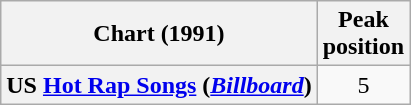<table class="wikitable sortable plainrowheaders" style="text-align:center">
<tr>
<th scope="col">Chart (1991)</th>
<th scope="col">Peak<br>position</th>
</tr>
<tr>
<th scope="row">US <a href='#'>Hot Rap Songs</a> (<em><a href='#'>Billboard</a></em>)</th>
<td>5</td>
</tr>
</table>
